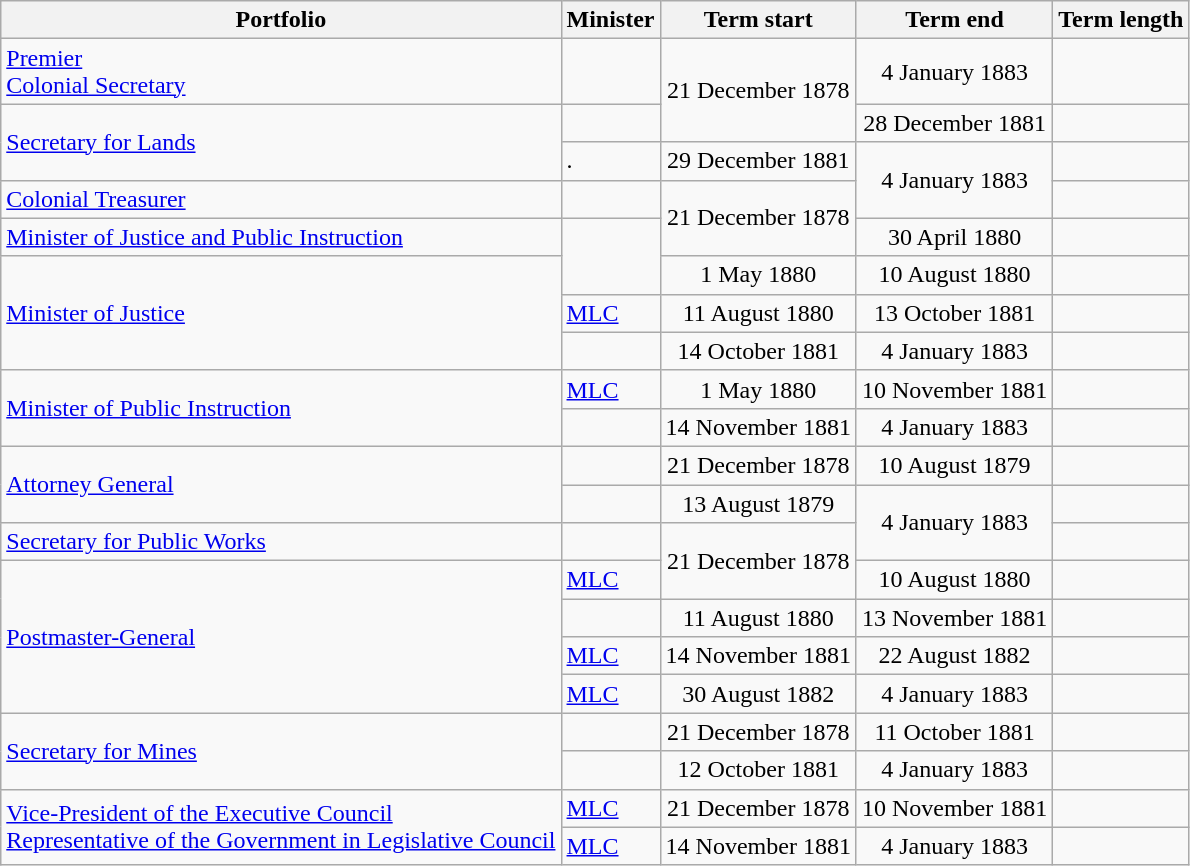<table class="wikitable sortable">
<tr>
<th>Portfolio</th>
<th>Minister</th>
<th>Term start</th>
<th>Term end</th>
<th>Term length</th>
</tr>
<tr>
<td><a href='#'>Premier</a><br><a href='#'>Colonial Secretary</a></td>
<td></td>
<td rowspan="2" align="center">21 December 1878</td>
<td align="center">4 January 1883</td>
<td align="center"></td>
</tr>
<tr>
<td rowspan="2"><a href='#'>Secretary for Lands</a></td>
<td></td>
<td align="center">28 December 1881</td>
<td align="center"></td>
</tr>
<tr>
<td>.</td>
<td align="center">29 December 1881</td>
<td rowspan="2" align="center">4 January 1883</td>
<td align="center"></td>
</tr>
<tr>
<td><a href='#'>Colonial Treasurer</a></td>
<td></td>
<td rowspan="2" align="center">21 December 1878</td>
<td rowspan="1" align="center"></td>
</tr>
<tr>
<td><a href='#'>Minister of Justice and Public Instruction</a></td>
<td rowspan="2"></td>
<td rowspan="1" align="center">30 April 1880</td>
<td rowspan="1" align="center"></td>
</tr>
<tr>
<td rowspan="3"><a href='#'>Minister of Justice</a></td>
<td rowspan="1" align="center">1 May 1880</td>
<td rowspan="1" align="center">10 August 1880</td>
<td rowspan="1" align="center"></td>
</tr>
<tr>
<td> <a href='#'>MLC</a></td>
<td rowspan="1" align="center">11 August 1880</td>
<td rowspan="1" align="center">13 October 1881</td>
<td rowspan="1" align="center"></td>
</tr>
<tr>
<td></td>
<td rowspan="1" align="center">14 October 1881</td>
<td rowspan="1" align="center">4 January 1883</td>
<td rowspan="1" align="center"></td>
</tr>
<tr>
<td rowspan="2"><a href='#'>Minister of Public Instruction</a></td>
<td> <a href='#'>MLC</a></td>
<td rowspan="1" align="center">1 May 1880</td>
<td rowspan="1" align="center">10 November 1881</td>
<td rowspan="1" align="center"></td>
</tr>
<tr>
<td></td>
<td rowspan="1" align="center">14 November 1881</td>
<td rowspan="1" align="center">4 January 1883</td>
<td rowspan="1" align="center"></td>
</tr>
<tr>
<td rowspan="2"><a href='#'>Attorney General</a></td>
<td></td>
<td rowspan="1" align="center">21 December 1878</td>
<td rowspan="1" align="center">10 August 1879</td>
<td rowspan="1" align="center"></td>
</tr>
<tr>
<td></td>
<td rowspan="1" align="center">13 August 1879</td>
<td rowspan="2" align="center">4 January 1883</td>
<td rowspan="1" align="center"></td>
</tr>
<tr>
<td><a href='#'>Secretary for Public Works</a></td>
<td></td>
<td rowspan="2" align="center">21 December 1878</td>
<td rowspan="1" align="center"></td>
</tr>
<tr>
<td rowspan="4"><a href='#'>Postmaster-General</a></td>
<td> <a href='#'>MLC</a></td>
<td rowspan="1" align="center">10 August 1880</td>
<td rowspan="1" align="center"></td>
</tr>
<tr>
<td></td>
<td rowspan="1" align="center">11 August 1880</td>
<td rowspan="1" align="center">13 November 1881</td>
<td rowspan="1" align="center"></td>
</tr>
<tr>
<td> <a href='#'>MLC</a></td>
<td rowspan="1" align="center">14 November 1881</td>
<td rowspan="1" align="center">22 August 1882</td>
<td rowspan="1" align="center"></td>
</tr>
<tr>
<td> <a href='#'>MLC</a></td>
<td rowspan="1" align="center">30 August 1882</td>
<td rowspan="1" align="center">4 January 1883</td>
<td rowspan="1" align="center"></td>
</tr>
<tr>
<td rowspan="2"><a href='#'>Secretary for Mines</a></td>
<td></td>
<td rowspan="1" align="center">21 December 1878</td>
<td rowspan="1" align="center">11 October 1881</td>
<td rowspan="1" align="center"></td>
</tr>
<tr>
<td></td>
<td rowspan="1" align="center">12 October 1881</td>
<td rowspan="1" align="center">4 January 1883</td>
<td rowspan="1" align="center"></td>
</tr>
<tr>
<td rowspan="2"><a href='#'>Vice-President of the Executive Council</a><br><a href='#'>Representative of the Government in Legislative Council</a></td>
<td> <a href='#'>MLC</a></td>
<td align="center">21 December 1878</td>
<td align="center">10 November 1881</td>
<td align="center"></td>
</tr>
<tr>
<td> <a href='#'>MLC</a></td>
<td rowspan="1" align="center">14 November 1881</td>
<td rowspan="1" align="center">4 January 1883</td>
<td rowspan="1" align="center"></td>
</tr>
</table>
